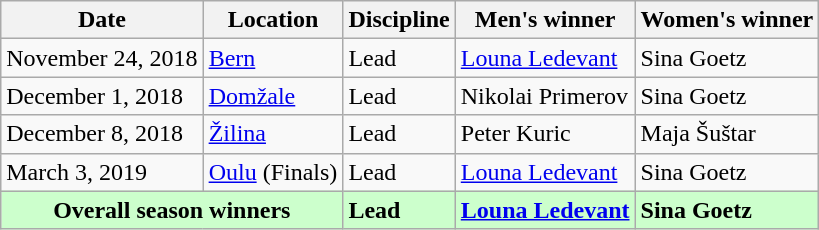<table class="wikitable">
<tr>
<th>Date</th>
<th>Location</th>
<th>Discipline</th>
<th>Men's winner</th>
<th>Women's winner</th>
</tr>
<tr>
<td>November 24, 2018</td>
<td> <a href='#'>Bern</a></td>
<td>Lead</td>
<td> <a href='#'>Louna Ledevant</a></td>
<td> Sina Goetz</td>
</tr>
<tr>
<td>December 1, 2018</td>
<td> <a href='#'>Domžale</a></td>
<td>Lead</td>
<td> Nikolai Primerov</td>
<td> Sina Goetz</td>
</tr>
<tr>
<td>December 8, 2018</td>
<td> <a href='#'>Žilina</a></td>
<td>Lead</td>
<td> Peter Kuric</td>
<td> Maja Šuštar</td>
</tr>
<tr>
<td>March 3, 2019</td>
<td> <a href='#'>Oulu</a> (Finals)</td>
<td>Lead</td>
<td> <a href='#'>Louna Ledevant</a></td>
<td> Sina Goetz</td>
</tr>
<tr bgcolor=ccffcc>
<td align=center colspan="2"><strong>Overall season winners</strong></td>
<td><strong>Lead</strong></td>
<td><strong> <a href='#'>Louna Ledevant</a></strong></td>
<td><strong> Sina Goetz</strong></td>
</tr>
</table>
